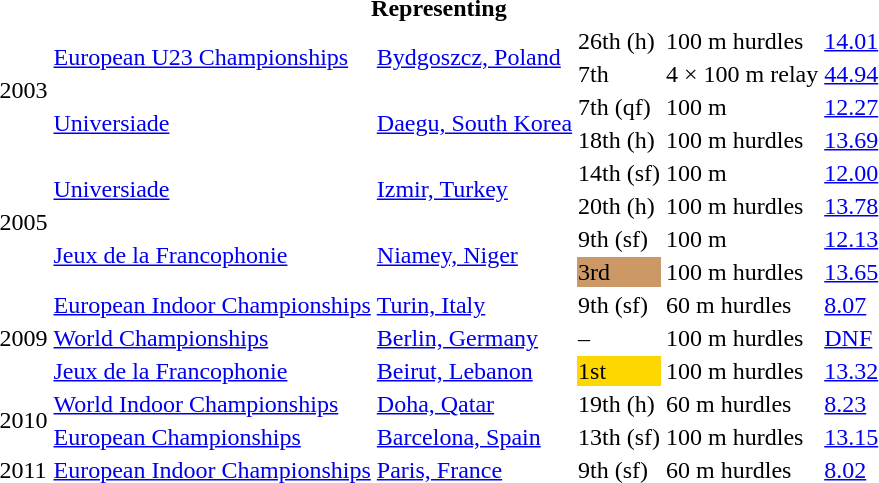<table>
<tr>
<th colspan="6">Representing </th>
</tr>
<tr>
<td rowspan=4>2003</td>
<td rowspan=2><a href='#'>European U23 Championships</a></td>
<td rowspan=2><a href='#'>Bydgoszcz, Poland</a></td>
<td>26th (h)</td>
<td>100 m hurdles</td>
<td><a href='#'>14.01</a></td>
</tr>
<tr>
<td>7th</td>
<td>4 × 100 m relay</td>
<td><a href='#'>44.94</a></td>
</tr>
<tr>
<td rowspan=2><a href='#'>Universiade</a></td>
<td rowspan=2><a href='#'>Daegu, South Korea</a></td>
<td>7th (qf)</td>
<td>100 m</td>
<td><a href='#'>12.27</a></td>
</tr>
<tr>
<td>18th (h)</td>
<td>100 m hurdles</td>
<td><a href='#'>13.69</a></td>
</tr>
<tr>
<td rowspan=4>2005</td>
<td rowspan=2><a href='#'>Universiade</a></td>
<td rowspan=2><a href='#'>Izmir, Turkey</a></td>
<td>14th (sf)</td>
<td>100 m</td>
<td><a href='#'>12.00</a></td>
</tr>
<tr>
<td>20th (h)</td>
<td>100 m hurdles</td>
<td><a href='#'>13.78</a></td>
</tr>
<tr>
<td rowspan=2><a href='#'>Jeux de la Francophonie</a></td>
<td rowspan=2><a href='#'>Niamey, Niger</a></td>
<td>9th (sf)</td>
<td>100 m</td>
<td><a href='#'>12.13</a></td>
</tr>
<tr>
<td bgcolor=cc9966>3rd</td>
<td>100 m hurdles</td>
<td><a href='#'>13.65</a></td>
</tr>
<tr>
<td rowspan=3>2009</td>
<td><a href='#'>European Indoor Championships</a></td>
<td><a href='#'>Turin, Italy</a></td>
<td>9th (sf)</td>
<td>60 m hurdles</td>
<td><a href='#'>8.07</a></td>
</tr>
<tr>
<td><a href='#'>World Championships</a></td>
<td><a href='#'>Berlin, Germany</a></td>
<td>–</td>
<td>100 m hurdles</td>
<td><a href='#'>DNF</a></td>
</tr>
<tr>
<td><a href='#'>Jeux de la Francophonie</a></td>
<td><a href='#'>Beirut, Lebanon</a></td>
<td bgcolor=gold>1st</td>
<td>100 m hurdles</td>
<td><a href='#'>13.32</a></td>
</tr>
<tr>
<td rowspan=2>2010</td>
<td><a href='#'>World Indoor Championships</a></td>
<td><a href='#'>Doha, Qatar</a></td>
<td>19th (h)</td>
<td>60 m hurdles</td>
<td><a href='#'>8.23</a></td>
</tr>
<tr>
<td><a href='#'>European Championships</a></td>
<td><a href='#'>Barcelona, Spain</a></td>
<td>13th (sf)</td>
<td>100 m hurdles</td>
<td><a href='#'>13.15</a></td>
</tr>
<tr>
<td>2011</td>
<td><a href='#'>European Indoor Championships</a></td>
<td><a href='#'>Paris, France</a></td>
<td>9th (sf)</td>
<td>60 m hurdles</td>
<td><a href='#'>8.02</a></td>
</tr>
</table>
